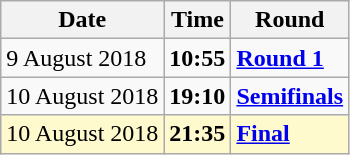<table class="wikitable">
<tr>
<th>Date</th>
<th>Time</th>
<th>Round</th>
</tr>
<tr>
<td>9 August 2018</td>
<td><strong>10:55</strong></td>
<td><strong><a href='#'>Round 1</a></strong></td>
</tr>
<tr>
<td>10 August 2018</td>
<td><strong>19:10</strong></td>
<td><strong><a href='#'>Semifinals</a></strong></td>
</tr>
<tr style=background:lemonchiffon>
<td>10 August 2018</td>
<td><strong>21:35</strong></td>
<td><strong><a href='#'>Final</a></strong></td>
</tr>
</table>
